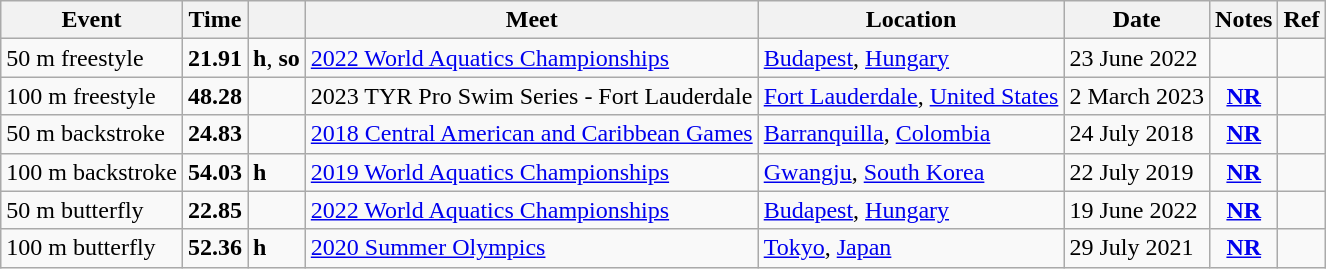<table class="wikitable">
<tr>
<th>Event</th>
<th>Time</th>
<th></th>
<th>Meet</th>
<th>Location</th>
<th>Date</th>
<th>Notes</th>
<th>Ref</th>
</tr>
<tr>
<td>50 m freestyle</td>
<td style="text-align:center;"><strong>21.91</strong></td>
<td><strong>h</strong>, <strong>so</strong></td>
<td><a href='#'>2022 World Aquatics Championships</a></td>
<td><a href='#'>Budapest</a>, <a href='#'>Hungary</a></td>
<td>23 June 2022</td>
<td style="text-align:center;"></td>
<td style="text-align:center;"></td>
</tr>
<tr>
<td>100 m freestyle</td>
<td style="text-align:center;"><strong>48.28</strong></td>
<td></td>
<td>2023 TYR Pro Swim Series - Fort Lauderdale</td>
<td><a href='#'>Fort Lauderdale</a>, <a href='#'>United States</a></td>
<td>2 March 2023</td>
<td style="text-align:center;"><strong><a href='#'>NR</a></strong></td>
<td style="text-align:center;"></td>
</tr>
<tr>
<td>50 m backstroke</td>
<td style="text-align:center;"><strong>24.83</strong></td>
<td></td>
<td><a href='#'>2018 Central American and Caribbean Games</a></td>
<td><a href='#'>Barranquilla</a>, <a href='#'>Colombia</a></td>
<td>24 July 2018</td>
<td style="text-align:center;"><strong><a href='#'>NR</a></strong></td>
<td style="text-align:center;"></td>
</tr>
<tr>
<td>100 m backstroke</td>
<td style="text-align:center;"><strong>54.03</strong></td>
<td><strong>h</strong></td>
<td><a href='#'>2019 World Aquatics Championships</a></td>
<td><a href='#'>Gwangju</a>, <a href='#'>South Korea</a></td>
<td>22 July 2019</td>
<td style="text-align:center;"><strong><a href='#'>NR</a></strong></td>
<td style="text-align:center;"></td>
</tr>
<tr>
<td>50 m butterfly</td>
<td style="text-align:center;"><strong>22.85</strong></td>
<td></td>
<td><a href='#'>2022 World Aquatics Championships</a></td>
<td><a href='#'>Budapest</a>, <a href='#'>Hungary</a></td>
<td>19 June 2022</td>
<td style="text-align:center;"><strong><a href='#'>NR</a></strong></td>
<td style="text-align:center;"></td>
</tr>
<tr>
<td>100 m butterfly</td>
<td style="text-align:center;"><strong>52.36</strong></td>
<td><strong>h</strong></td>
<td><a href='#'>2020 Summer Olympics</a></td>
<td><a href='#'>Tokyo</a>, <a href='#'>Japan</a></td>
<td>29 July 2021</td>
<td style="text-align:center;"><strong><a href='#'>NR</a></strong></td>
<td style="text-align:center;"></td>
</tr>
</table>
